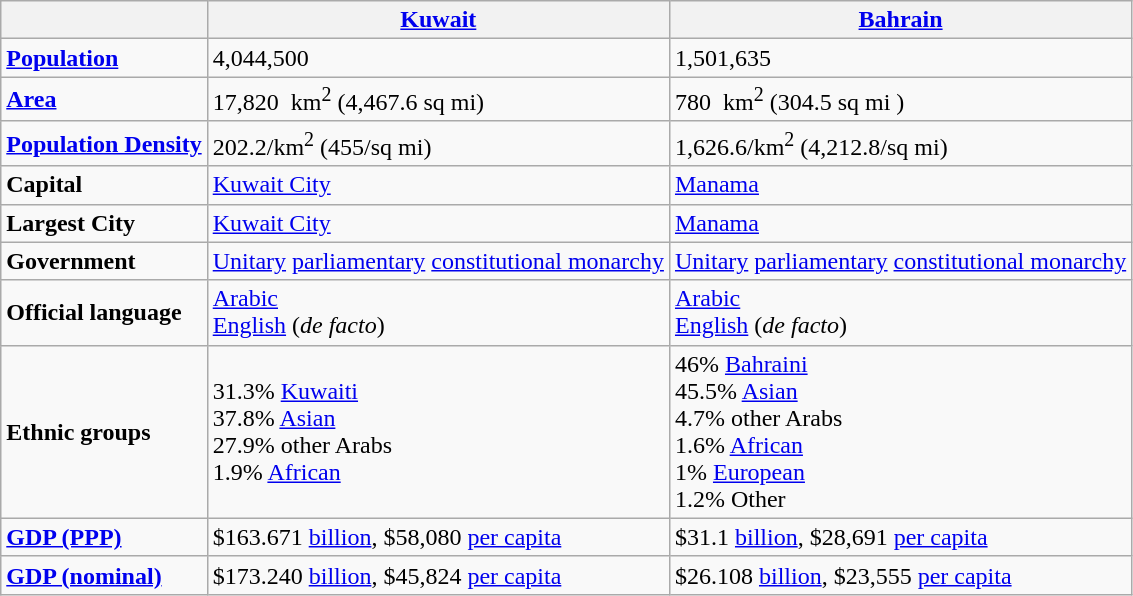<table class="wikitable">
<tr>
<th></th>
<th> <strong><a href='#'>Kuwait</a></strong></th>
<th> <strong><a href='#'>Bahrain</a></strong></th>
</tr>
<tr>
<td><strong><a href='#'>Population</a></strong></td>
<td>4,044,500</td>
<td>1,501,635</td>
</tr>
<tr>
<td><strong><a href='#'>Area</a></strong></td>
<td>17,820  km<sup>2</sup> (4,467.6 sq mi)</td>
<td>780  km<sup>2</sup> (304.5 sq mi )</td>
</tr>
<tr>
<td><strong><a href='#'>Population Density</a></strong></td>
<td>202.2/km<sup>2</sup> (455/sq mi)</td>
<td>1,626.6/km<sup>2</sup> (4,212.8/sq mi)</td>
</tr>
<tr>
<td><strong>Capital</strong></td>
<td><a href='#'>Kuwait City</a></td>
<td><a href='#'>Manama</a></td>
</tr>
<tr>
<td><strong>Largest City</strong></td>
<td><a href='#'>Kuwait City</a></td>
<td><a href='#'>Manama</a></td>
</tr>
<tr>
<td><strong>Government</strong></td>
<td><a href='#'>Unitary</a> <a href='#'>parliamentary</a> <a href='#'>constitutional monarchy</a></td>
<td><a href='#'>Unitary</a> <a href='#'>parliamentary</a> <a href='#'>constitutional monarchy</a></td>
</tr>
<tr>
<td><strong>Official language</strong></td>
<td><a href='#'>Arabic</a><br><a href='#'>English</a> (<em>de facto</em>)</td>
<td><a href='#'>Arabic</a><br><a href='#'>English</a> (<em>de facto</em>)</td>
</tr>
<tr>
<td><strong>Ethnic groups</strong></td>
<td>31.3% <a href='#'>Kuwaiti</a><br>37.8% <a href='#'>Asian</a><br>27.9% other Arabs<br>1.9% <a href='#'>African</a></td>
<td>46% <a href='#'>Bahraini</a><br>45.5% <a href='#'>Asian</a><br>4.7% other Arabs<br>1.6% <a href='#'>African</a><br>1% <a href='#'>European</a><br>1.2% Other<br></td>
</tr>
<tr>
<td><strong><a href='#'>GDP (PPP)</a></strong></td>
<td>$163.671 <a href='#'>billion</a>, $58,080 <a href='#'>per capita</a></td>
<td>$31.1 <a href='#'>billion</a>, $28,691 <a href='#'>per capita</a></td>
</tr>
<tr>
<td><strong><a href='#'>GDP (nominal)</a></strong></td>
<td>$173.240 <a href='#'>billion</a>, $45,824 <a href='#'>per capita</a></td>
<td>$26.108 <a href='#'>billion</a>, $23,555 <a href='#'>per capita</a></td>
</tr>
</table>
